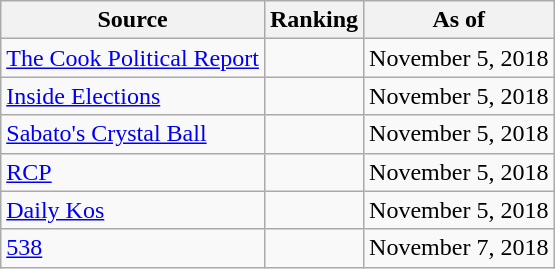<table class="wikitable" style="text-align:center">
<tr>
<th>Source</th>
<th>Ranking</th>
<th>As of</th>
</tr>
<tr>
<td align=left><a href='#'>The Cook Political Report</a></td>
<td></td>
<td>November 5, 2018</td>
</tr>
<tr>
<td align=left><a href='#'>Inside Elections</a></td>
<td></td>
<td>November 5, 2018</td>
</tr>
<tr>
<td align=left><a href='#'>Sabato's Crystal Ball</a></td>
<td></td>
<td>November 5, 2018</td>
</tr>
<tr>
<td align="left"><a href='#'>RCP</a></td>
<td></td>
<td>November 5, 2018</td>
</tr>
<tr>
<td align="left"><a href='#'>Daily Kos</a></td>
<td></td>
<td>November 5, 2018</td>
</tr>
<tr>
<td align="left"><a href='#'>538</a></td>
<td></td>
<td>November 7, 2018</td>
</tr>
</table>
